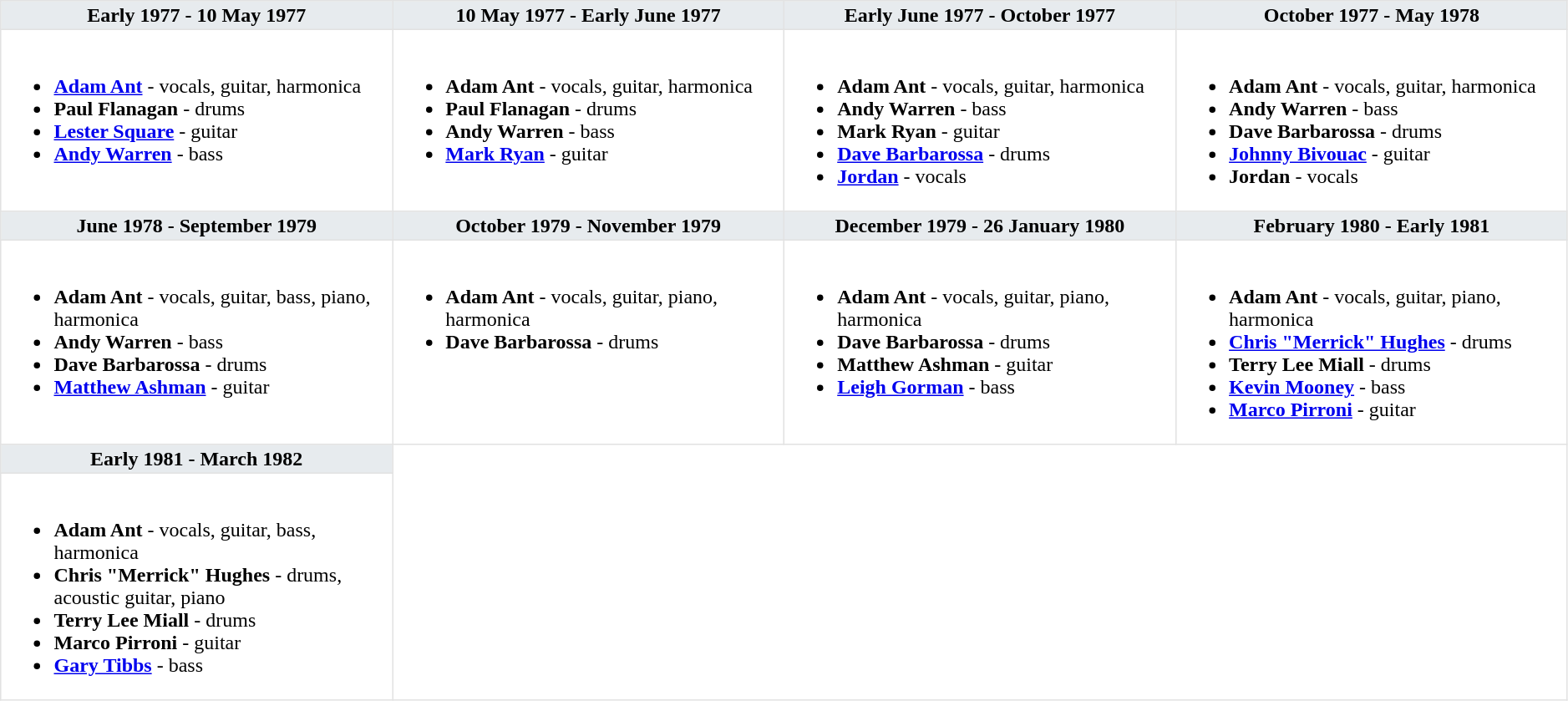<table class="toccolours" border=1 cellpadding=2 cellspacing=0 style="float: width: 375px; margin: 0 0 1em 1em; border-collapse: collapse; border: 1px solid #E2E2E2;" width=99%>
<tr>
<th bgcolor="#E7EBEE" valign=top width=25%>Early 1977 - 10 May 1977</th>
<th bgcolor="#E7EBEE" valign=top width=25%>10 May 1977 - Early June 1977</th>
<th bgcolor="#E7EBEE" valign=top width=25%>Early June 1977 - October 1977</th>
<th bgcolor="#E7EBEE" valign=top width=25%>October 1977 - May 1978</th>
</tr>
<tr>
<td valign=top><br><ul><li><strong><a href='#'>Adam Ant</a></strong> - vocals, guitar, harmonica</li><li><strong>Paul Flanagan</strong> - drums</li><li><strong><a href='#'>Lester Square</a></strong> - guitar</li><li><strong><a href='#'>Andy Warren</a></strong> - bass</li></ul></td>
<td valign=top><br><ul><li><strong>Adam Ant</strong> - vocals, guitar, harmonica</li><li><strong>Paul Flanagan</strong> - drums</li><li><strong>Andy Warren</strong> - bass</li><li><strong><a href='#'>Mark Ryan</a></strong> - guitar</li></ul></td>
<td valign=top><br><ul><li><strong>Adam Ant</strong> - vocals, guitar, harmonica</li><li><strong>Andy Warren</strong> - bass</li><li><strong>Mark Ryan</strong> - guitar</li><li><strong><a href='#'>Dave Barbarossa</a></strong> - drums</li><li><strong><a href='#'>Jordan</a></strong> - vocals</li></ul></td>
<td valign=top><br><ul><li><strong>Adam Ant</strong> - vocals, guitar, harmonica</li><li><strong>Andy Warren</strong> - bass</li><li><strong>Dave Barbarossa</strong> - drums</li><li><strong><a href='#'>Johnny Bivouac</a></strong> - guitar</li><li><strong>Jordan</strong> - vocals</li></ul></td>
</tr>
<tr>
<th bgcolor="#E7EBEE" valign=top width=25%>June 1978 - September 1979</th>
<th bgcolor="#E7EBEE" valign=top width=25%>October 1979 - November 1979</th>
<th bgcolor="#E7EBEE" valign=top width=25%>December 1979 - 26 January 1980</th>
<th bgcolor="#E7EBEE" valign=top width=25%>February 1980 - Early 1981</th>
</tr>
<tr>
<td valign=top><br><ul><li><strong>Adam Ant</strong> - vocals, guitar, bass, piano, harmonica</li><li><strong>Andy Warren</strong> - bass</li><li><strong>Dave Barbarossa</strong> - drums</li><li><strong><a href='#'>Matthew Ashman</a></strong> - guitar</li></ul></td>
<td valign=top><br><ul><li><strong>Adam Ant</strong> - vocals, guitar, piano, harmonica</li><li><strong>Dave Barbarossa</strong> - drums</li></ul></td>
<td valign=top><br><ul><li><strong>Adam Ant</strong> - vocals, guitar, piano, harmonica</li><li><strong>Dave Barbarossa</strong> - drums</li><li><strong>Matthew Ashman</strong> - guitar</li><li><strong><a href='#'>Leigh Gorman</a></strong> - bass</li></ul></td>
<td valign=top><br><ul><li><strong>Adam Ant</strong> - vocals, guitar, piano, harmonica</li><li><strong><a href='#'>Chris "Merrick" Hughes</a></strong> - drums</li><li><strong>Terry Lee Miall</strong> - drums</li><li><strong><a href='#'>Kevin Mooney</a></strong> - bass</li><li><strong><a href='#'>Marco Pirroni</a></strong> - guitar</li></ul></td>
</tr>
<tr>
<th bgcolor="#E7EBEE" valign=top width=25%>Early 1981 - March 1982</th>
</tr>
<tr>
<td valign=top><br><ul><li><strong>Adam Ant</strong> - vocals, guitar, bass, harmonica</li><li><strong>Chris "Merrick" Hughes</strong> - drums, acoustic guitar, piano</li><li><strong>Terry Lee Miall</strong> - drums</li><li><strong>Marco Pirroni</strong> - guitar</li><li><strong><a href='#'>Gary Tibbs</a></strong> - bass</li></ul></td>
</tr>
</table>
